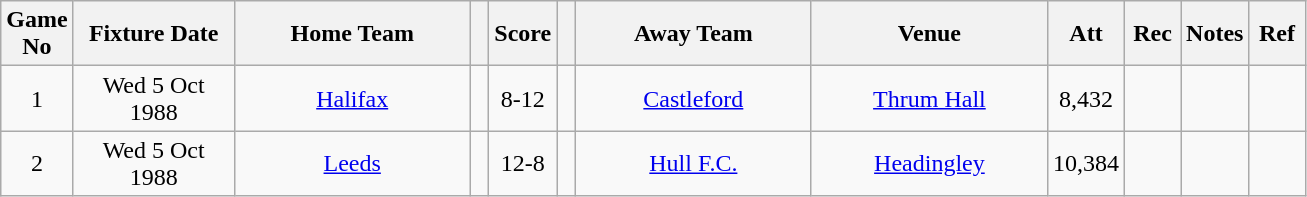<table class="wikitable" style="text-align:center;">
<tr>
<th width=20 abbr="No">Game No</th>
<th width=100 abbr="Date">Fixture Date</th>
<th width=150 abbr="Home Team">Home Team</th>
<th width=5 abbr="space"></th>
<th width=20 abbr="Score">Score</th>
<th width=5 abbr="space"></th>
<th width=150 abbr="Away Team">Away Team</th>
<th width=150 abbr="Venue">Venue</th>
<th width=30 abbr="Att">Att</th>
<th width=30 abbr="Rec">Rec</th>
<th width=20 abbr="Notes">Notes</th>
<th width=30 abbr="Ref">Ref</th>
</tr>
<tr>
<td>1</td>
<td>Wed 5 Oct 1988</td>
<td><a href='#'>Halifax</a></td>
<td></td>
<td>8-12</td>
<td></td>
<td><a href='#'>Castleford</a></td>
<td><a href='#'>Thrum Hall</a></td>
<td>8,432</td>
<td></td>
<td></td>
<td></td>
</tr>
<tr>
<td>2</td>
<td>Wed 5 Oct 1988</td>
<td><a href='#'>Leeds</a></td>
<td></td>
<td>12-8</td>
<td></td>
<td><a href='#'>Hull F.C.</a></td>
<td><a href='#'>Headingley</a></td>
<td>10,384</td>
<td></td>
<td></td>
<td></td>
</tr>
</table>
